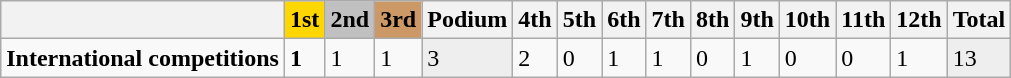<table class="wikitable">
<tr>
<th></th>
<th style="background: gold;">1st</th>
<th style="background: silver;">2nd</th>
<th style="background: #c96;">3rd</th>
<th>Podium</th>
<th>4th</th>
<th>5th</th>
<th>6th</th>
<th>7th</th>
<th>8th</th>
<th>9th</th>
<th>10th</th>
<th>11th</th>
<th>12th</th>
<th>Total</th>
</tr>
<tr>
<td><strong>International competitions</strong></td>
<td><strong>1</strong></td>
<td>1</td>
<td>1</td>
<td style="background: #EEEEEE;">3</td>
<td>2</td>
<td>0</td>
<td>1</td>
<td>1</td>
<td>0</td>
<td>1</td>
<td>0</td>
<td>0</td>
<td>1</td>
<td style="background: #EEEEEE;">13</td>
</tr>
</table>
